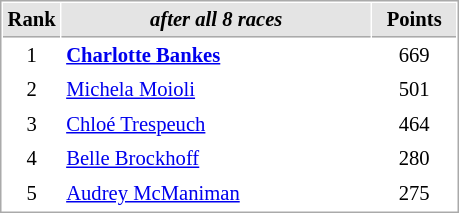<table cellspacing="1" cellpadding="3" style="border:1px solid #aaa; font-size:86%;">
<tr style="background:#e4e4e4;">
<th style="border-bottom:1px solid #aaa; width:10px;">Rank</th>
<th style="border-bottom:1px solid #aaa; width:200px;"><em>after all 8 races</em></th>
<th style="border-bottom:1px solid #aaa; width:50px;">Points</th>
</tr>
<tr>
<td align=center>1</td>
<td><strong> <a href='#'>Charlotte Bankes</a></strong></td>
<td align=center>669</td>
</tr>
<tr>
<td align=center>2</td>
<td> <a href='#'>Michela Moioli</a></td>
<td align=center>501</td>
</tr>
<tr>
<td align=center>3</td>
<td> <a href='#'>Chloé Trespeuch</a></td>
<td align=center>464</td>
</tr>
<tr>
<td align=center>4</td>
<td> <a href='#'>Belle Brockhoff</a></td>
<td align=center>280</td>
</tr>
<tr>
<td align=center>5</td>
<td> <a href='#'>Audrey McManiman</a></td>
<td align=center>275</td>
</tr>
</table>
